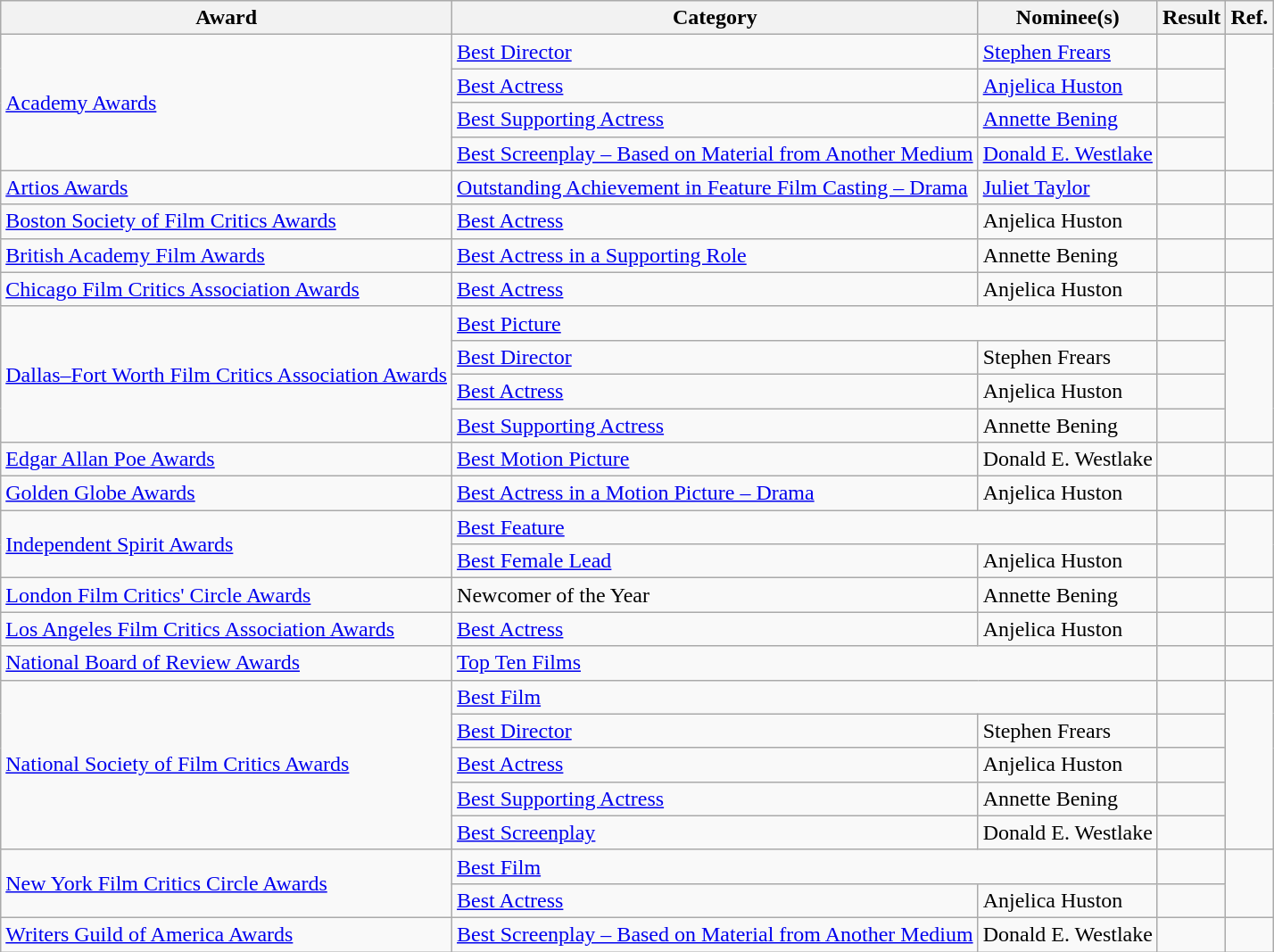<table class="wikitable">
<tr>
<th>Award</th>
<th>Category</th>
<th>Nominee(s)</th>
<th>Result</th>
<th>Ref.</th>
</tr>
<tr>
<td rowspan="4"><a href='#'>Academy Awards</a></td>
<td><a href='#'>Best Director</a></td>
<td><a href='#'>Stephen Frears</a></td>
<td></td>
<td align="center" rowspan="4"></td>
</tr>
<tr>
<td><a href='#'>Best Actress</a></td>
<td><a href='#'>Anjelica Huston</a></td>
<td></td>
</tr>
<tr>
<td><a href='#'>Best Supporting Actress</a></td>
<td><a href='#'>Annette Bening</a></td>
<td></td>
</tr>
<tr>
<td><a href='#'>Best Screenplay – Based on Material from Another Medium</a></td>
<td><a href='#'>Donald E. Westlake</a></td>
<td></td>
</tr>
<tr>
<td><a href='#'>Artios Awards</a></td>
<td><a href='#'>Outstanding Achievement in Feature Film Casting – Drama</a></td>
<td><a href='#'>Juliet Taylor</a></td>
<td></td>
<td align="center"></td>
</tr>
<tr>
<td><a href='#'>Boston Society of Film Critics Awards</a></td>
<td><a href='#'>Best Actress</a></td>
<td>Anjelica Huston</td>
<td></td>
<td align="center"></td>
</tr>
<tr>
<td><a href='#'>British Academy Film Awards</a></td>
<td><a href='#'>Best Actress in a Supporting Role</a></td>
<td>Annette Bening</td>
<td></td>
<td align="center"></td>
</tr>
<tr>
<td><a href='#'>Chicago Film Critics Association Awards</a></td>
<td><a href='#'>Best Actress</a></td>
<td>Anjelica Huston</td>
<td></td>
<td align="center"></td>
</tr>
<tr>
<td rowspan="4"><a href='#'>Dallas–Fort Worth Film Critics Association Awards</a></td>
<td colspan="2"><a href='#'>Best Picture</a></td>
<td></td>
<td align="center" rowspan="4"></td>
</tr>
<tr>
<td><a href='#'>Best Director</a></td>
<td>Stephen Frears</td>
<td></td>
</tr>
<tr>
<td><a href='#'>Best Actress</a></td>
<td>Anjelica Huston</td>
<td></td>
</tr>
<tr>
<td><a href='#'>Best Supporting Actress</a></td>
<td>Annette Bening</td>
<td></td>
</tr>
<tr>
<td><a href='#'>Edgar Allan Poe Awards</a></td>
<td><a href='#'>Best Motion Picture</a></td>
<td>Donald E. Westlake</td>
<td></td>
<td align="center"></td>
</tr>
<tr>
<td><a href='#'>Golden Globe Awards</a></td>
<td><a href='#'>Best Actress in a Motion Picture – Drama</a></td>
<td>Anjelica Huston</td>
<td></td>
<td align="center"></td>
</tr>
<tr>
<td rowspan="2"><a href='#'>Independent Spirit Awards</a></td>
<td colspan="2"><a href='#'>Best Feature</a></td>
<td></td>
<td align="center" rowspan="2"></td>
</tr>
<tr>
<td><a href='#'>Best Female Lead</a></td>
<td>Anjelica Huston</td>
<td></td>
</tr>
<tr>
<td><a href='#'>London Film Critics' Circle Awards</a></td>
<td>Newcomer of the Year</td>
<td>Annette Bening</td>
<td></td>
<td align="center"></td>
</tr>
<tr>
<td><a href='#'>Los Angeles Film Critics Association Awards</a></td>
<td><a href='#'>Best Actress</a></td>
<td>Anjelica Huston</td>
<td></td>
<td align="center"></td>
</tr>
<tr>
<td><a href='#'>National Board of Review Awards</a></td>
<td colspan="2"><a href='#'>Top Ten Films</a></td>
<td></td>
<td align="center"></td>
</tr>
<tr>
<td rowspan="5"><a href='#'>National Society of Film Critics Awards</a></td>
<td colspan="2"><a href='#'>Best Film</a></td>
<td></td>
<td align="center" rowspan="5"></td>
</tr>
<tr>
<td><a href='#'>Best Director</a></td>
<td>Stephen Frears</td>
<td></td>
</tr>
<tr>
<td><a href='#'>Best Actress</a></td>
<td>Anjelica Huston</td>
<td></td>
</tr>
<tr>
<td><a href='#'>Best Supporting Actress</a></td>
<td>Annette Bening</td>
<td></td>
</tr>
<tr>
<td><a href='#'>Best Screenplay</a></td>
<td>Donald E. Westlake</td>
<td></td>
</tr>
<tr>
<td rowspan="2"><a href='#'>New York Film Critics Circle Awards</a></td>
<td colspan="2"><a href='#'>Best Film</a></td>
<td></td>
<td align="center" rowspan="2"></td>
</tr>
<tr>
<td><a href='#'>Best Actress</a></td>
<td>Anjelica Huston</td>
<td></td>
</tr>
<tr>
<td><a href='#'>Writers Guild of America Awards</a></td>
<td><a href='#'>Best Screenplay – Based on Material from Another Medium</a></td>
<td>Donald E. Westlake</td>
<td></td>
<td align="center"></td>
</tr>
</table>
